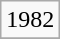<table class="wikitable">
<tr>
<td>1982</td>
</tr>
<tr>
</tr>
</table>
